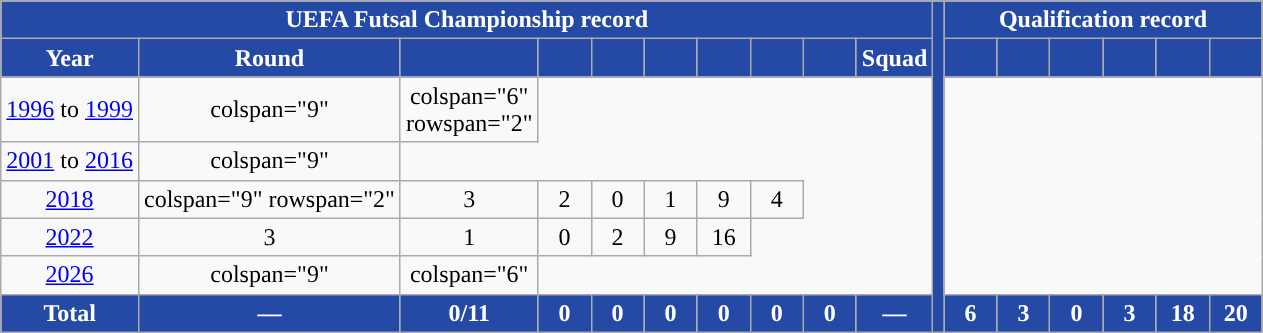<table class="wikitable" style="text-align: center;">
<tr>
<th colspan="10" style="background:#244AA5;color:white;">UEFA Futsal Championship record</th>
<th rowspan="9" style="background:#244AA5"></th>
<th colspan="6" style="background:#244AA5;color:white;">Qualification record</th>
</tr>
<tr>
<th style="background:#244AA5; color:white; ">Year</th>
<th style="background:#244AA5; color:white; ">Round</th>
<th width="28" style="background:#244AA5; color:white; "></th>
<th width="28" style="background:#244AA5; color:white; "></th>
<th width="28" style="background:#244AA5; color:white; "></th>
<th width="28" style="background:#244AA5; color:white; "></th>
<th width="28" style="background:#244AA5; color:white; "></th>
<th width="28" style="background:#244AA5; color:white; "></th>
<th width="28" style="background:#244AA5; color:white; "></th>
<th style="background:#244AA5; color:white; ">Squad</th>
<th width="28" style="background:#244AA5; color:white; "></th>
<th width="28" style="background:#244AA5; color:white; "></th>
<th width="28" style="background:#244AA5; color:white; "></th>
<th width="28" style="background:#244AA5; color:white; "></th>
<th width="28" style="background:#244AA5; color:white; "></th>
<th width="28" style="background:#244AA5; color:white; "></th>
</tr>
<tr>
<td> <a href='#'>1996</a> to  <a href='#'>1999</a></td>
<td>colspan="9" </td>
<td>colspan="6" rowspan="2" </td>
</tr>
<tr>
<td> <a href='#'>2001</a> to  <a href='#'>2016</a></td>
<td>colspan="9" </td>
</tr>
<tr>
<td> <a href='#'>2018</a></td>
<td>colspan="9" rowspan="2" </td>
<td>3</td>
<td>2</td>
<td>0</td>
<td>1</td>
<td>9</td>
<td>4</td>
</tr>
<tr>
<td> <a href='#'>2022</a></td>
<td>3</td>
<td>1</td>
<td>0</td>
<td>2</td>
<td>9</td>
<td>16</td>
</tr>
<tr>
<td> <a href='#'>2026</a></td>
<td>colspan="9" </td>
<td>colspan="6" </td>
</tr>
<tr>
<th style="background:#244AA5; color:white; ">Total</th>
<th style="background:#244AA5; color:white; ">—</th>
<th style="background:#244AA5; color:white; ">0/11</th>
<th style="background:#244AA5; color:white; ">0</th>
<th style="background:#244AA5; color:white; ">0</th>
<th style="background:#244AA5; color:white; ">0</th>
<th style="background:#244AA5; color:white; ">0</th>
<th style="background:#244AA5; color:white; ">0</th>
<th style="background:#244AA5; color:white; ">0</th>
<th style="background:#244AA5; color:white; ">—</th>
<th style="background:#244AA5; color:white; ">6</th>
<th style="background:#244AA5; color:white; ">3</th>
<th style="background:#244AA5; color:white; ">0</th>
<th style="background:#244AA5; color:white; ">3</th>
<th style="background:#244AA5; color:white; ">18</th>
<th style="background:#244AA5; color:white; ">20</th>
</tr>
</table>
